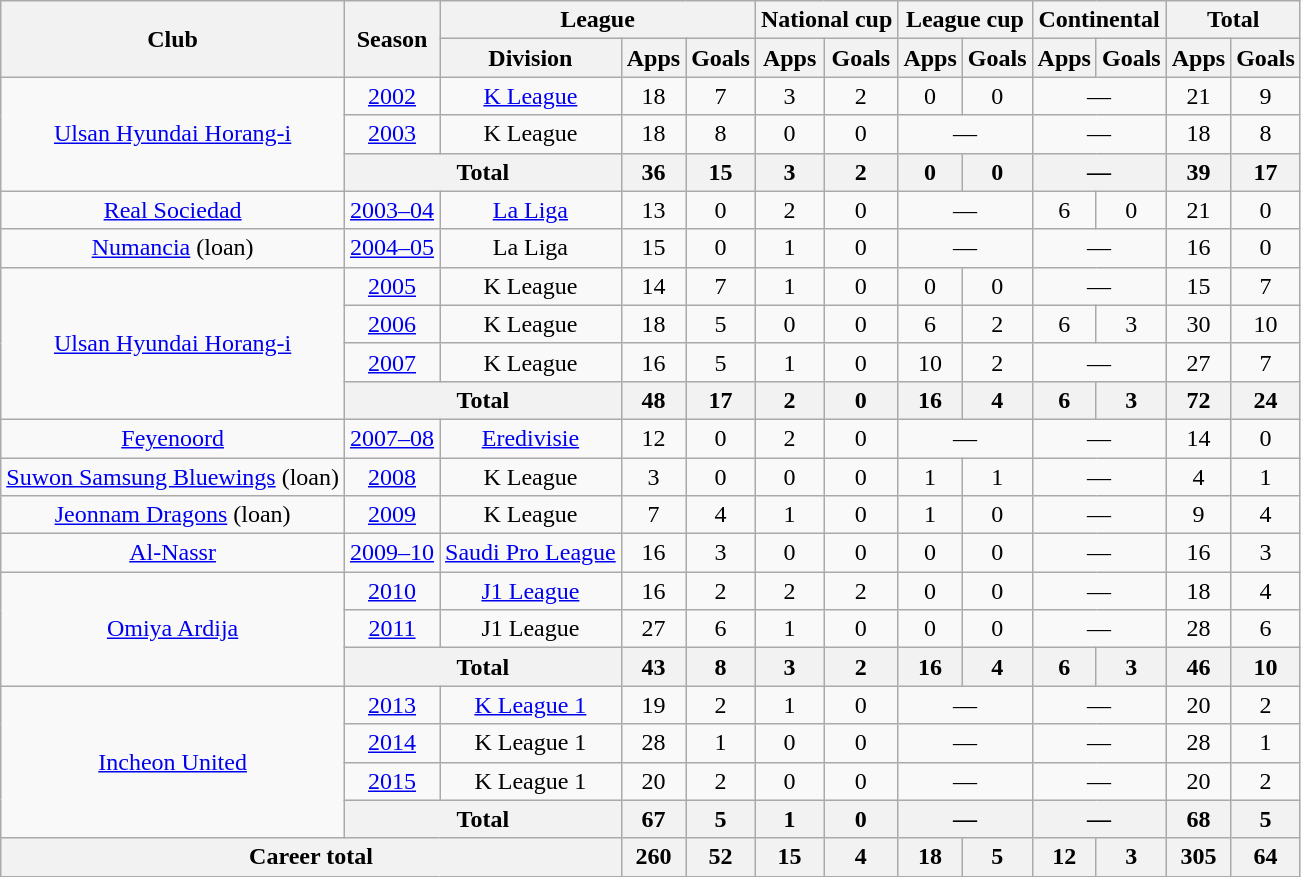<table class="wikitable" style="text-align:center">
<tr>
<th rowspan="2">Club</th>
<th rowspan="2">Season</th>
<th colspan="3">League</th>
<th colspan="2">National cup</th>
<th colspan="2">League cup</th>
<th colspan="2">Continental</th>
<th colspan="2">Total</th>
</tr>
<tr>
<th>Division</th>
<th>Apps</th>
<th>Goals</th>
<th>Apps</th>
<th>Goals</th>
<th>Apps</th>
<th>Goals</th>
<th>Apps</th>
<th>Goals</th>
<th>Apps</th>
<th>Goals</th>
</tr>
<tr>
<td rowspan="3"><a href='#'>Ulsan Hyundai Horang-i</a></td>
<td><a href='#'>2002</a></td>
<td><a href='#'>K League</a></td>
<td>18</td>
<td>7</td>
<td>3</td>
<td>2</td>
<td>0</td>
<td>0</td>
<td colspan=2>—</td>
<td>21</td>
<td>9</td>
</tr>
<tr>
<td><a href='#'>2003</a></td>
<td>K League</td>
<td>18</td>
<td>8</td>
<td>0</td>
<td>0</td>
<td colspan=2>—</td>
<td colspan=2>—</td>
<td>18</td>
<td>8</td>
</tr>
<tr>
<th colspan="2">Total</th>
<th>36</th>
<th>15</th>
<th>3</th>
<th>2</th>
<th>0</th>
<th>0</th>
<th colspan="2">—</th>
<th>39</th>
<th>17</th>
</tr>
<tr>
<td><a href='#'>Real Sociedad</a></td>
<td><a href='#'>2003–04</a></td>
<td><a href='#'>La Liga</a></td>
<td>13</td>
<td>0</td>
<td>2</td>
<td>0</td>
<td colspan=2>—</td>
<td>6</td>
<td>0</td>
<td>21</td>
<td>0</td>
</tr>
<tr>
<td><a href='#'>Numancia</a> (loan)</td>
<td><a href='#'>2004–05</a></td>
<td>La Liga</td>
<td>15</td>
<td>0</td>
<td>1</td>
<td>0</td>
<td colspan=2>—</td>
<td colspan=2>—</td>
<td>16</td>
<td>0</td>
</tr>
<tr>
<td rowspan="4"><a href='#'>Ulsan Hyundai Horang-i</a></td>
<td><a href='#'>2005</a></td>
<td>K League</td>
<td>14</td>
<td>7</td>
<td>1</td>
<td>0</td>
<td>0</td>
<td>0</td>
<td colspan=2>—</td>
<td>15</td>
<td>7</td>
</tr>
<tr>
<td><a href='#'>2006</a></td>
<td>K League</td>
<td>18</td>
<td>5</td>
<td>0</td>
<td>0</td>
<td>6</td>
<td>2</td>
<td>6</td>
<td>3</td>
<td>30</td>
<td>10</td>
</tr>
<tr>
<td><a href='#'>2007</a></td>
<td>K League</td>
<td>16</td>
<td>5</td>
<td>1</td>
<td>0</td>
<td>10</td>
<td>2</td>
<td colspan=2>—</td>
<td>27</td>
<td>7</td>
</tr>
<tr>
<th colspan="2">Total</th>
<th>48</th>
<th>17</th>
<th>2</th>
<th>0</th>
<th>16</th>
<th>4</th>
<th>6</th>
<th>3</th>
<th>72</th>
<th>24</th>
</tr>
<tr>
<td><a href='#'>Feyenoord</a></td>
<td><a href='#'>2007–08</a></td>
<td><a href='#'>Eredivisie</a></td>
<td>12</td>
<td>0</td>
<td>2</td>
<td>0</td>
<td colspan=2>—</td>
<td colspan=2>—</td>
<td>14</td>
<td>0</td>
</tr>
<tr>
<td><a href='#'>Suwon Samsung Bluewings</a> (loan)</td>
<td><a href='#'>2008</a></td>
<td>K League</td>
<td>3</td>
<td>0</td>
<td>0</td>
<td>0</td>
<td>1</td>
<td>1</td>
<td colspan=2>—</td>
<td>4</td>
<td>1</td>
</tr>
<tr>
<td><a href='#'>Jeonnam Dragons</a> (loan)</td>
<td><a href='#'>2009</a></td>
<td>K League</td>
<td>7</td>
<td>4</td>
<td>1</td>
<td>0</td>
<td>1</td>
<td>0</td>
<td colspan=2>—</td>
<td>9</td>
<td>4</td>
</tr>
<tr>
<td><a href='#'>Al-Nassr</a></td>
<td><a href='#'>2009–10</a></td>
<td><a href='#'>Saudi Pro League</a></td>
<td>16</td>
<td>3</td>
<td>0</td>
<td>0</td>
<td>0</td>
<td>0</td>
<td colspan=2>—</td>
<td>16</td>
<td>3</td>
</tr>
<tr>
<td rowspan="3"><a href='#'>Omiya Ardija</a></td>
<td><a href='#'>2010</a></td>
<td><a href='#'>J1 League</a></td>
<td>16</td>
<td>2</td>
<td>2</td>
<td>2</td>
<td>0</td>
<td>0</td>
<td colspan=2>—</td>
<td>18</td>
<td>4</td>
</tr>
<tr>
<td><a href='#'>2011</a></td>
<td>J1 League</td>
<td>27</td>
<td>6</td>
<td>1</td>
<td>0</td>
<td>0</td>
<td>0</td>
<td colspan=2>—</td>
<td>28</td>
<td>6</td>
</tr>
<tr>
<th colspan="2">Total</th>
<th>43</th>
<th>8</th>
<th>3</th>
<th>2</th>
<th>16</th>
<th>4</th>
<th>6</th>
<th>3</th>
<th>46</th>
<th>10</th>
</tr>
<tr>
<td rowspan="4"><a href='#'>Incheon United</a></td>
<td><a href='#'>2013</a></td>
<td><a href='#'>K League 1</a></td>
<td>19</td>
<td>2</td>
<td>1</td>
<td>0</td>
<td colspan=2>—</td>
<td colspan=2>—</td>
<td>20</td>
<td>2</td>
</tr>
<tr>
<td><a href='#'>2014</a></td>
<td>K League 1</td>
<td>28</td>
<td>1</td>
<td>0</td>
<td>0</td>
<td colspan=2>—</td>
<td colspan=2>—</td>
<td>28</td>
<td>1</td>
</tr>
<tr>
<td><a href='#'>2015</a></td>
<td>K League 1</td>
<td>20</td>
<td>2</td>
<td>0</td>
<td>0</td>
<td colspan=2>—</td>
<td colspan=2>—</td>
<td>20</td>
<td>2</td>
</tr>
<tr>
<th colspan="2">Total</th>
<th>67</th>
<th>5</th>
<th>1</th>
<th>0</th>
<th colspan="2">—</th>
<th colspan="2">—</th>
<th>68</th>
<th>5</th>
</tr>
<tr>
<th colspan=3>Career total</th>
<th>260</th>
<th>52</th>
<th>15</th>
<th>4</th>
<th>18</th>
<th>5</th>
<th>12</th>
<th>3</th>
<th>305</th>
<th>64</th>
</tr>
</table>
